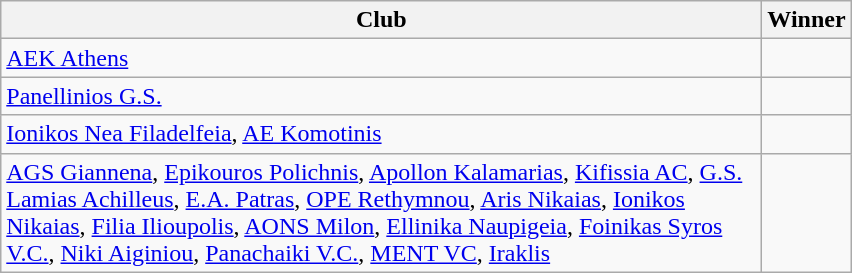<table class="wikitable">
<tr>
<th width=500>Club</th>
<th>Winner</th>
</tr>
<tr>
<td><a href='#'>AEK Athens</a></td>
<td></td>
</tr>
<tr>
<td><a href='#'>Panellinios G.S.</a></td>
<td></td>
</tr>
<tr>
<td><a href='#'>Ionikos Nea Filadelfeia</a>, <a href='#'>AE Komotinis</a></td>
<td></td>
</tr>
<tr>
<td><a href='#'>AGS Giannena</a>, <a href='#'>Epikouros Polichnis</a>, <a href='#'>Apollon Kalamarias</a>, <a href='#'>Kifissia AC</a>, <a href='#'>G.S. Lamias Achilleus</a>, <a href='#'>E.A. Patras</a>, <a href='#'>OPE Rethymnou</a>, <a href='#'>Aris Nikaias</a>, <a href='#'>Ionikos Nikaias</a>, <a href='#'>Filia Ilioupolis</a>, <a href='#'>AONS Milon</a>, <a href='#'>Ellinika Naupigeia</a>, <a href='#'>Foinikas Syros V.C.</a>, <a href='#'>Niki Aiginiou</a>, <a href='#'>Panachaiki V.C.</a>, <a href='#'>MENT VC</a>, <a href='#'>Iraklis</a></td>
<td></td>
</tr>
</table>
